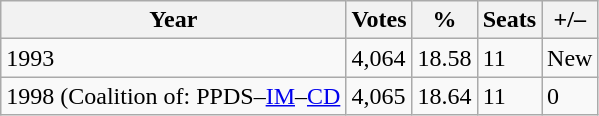<table class="wikitable">
<tr>
<th>Year</th>
<th>Votes</th>
<th>%</th>
<th>Seats</th>
<th>+/–</th>
</tr>
<tr>
<td>1993</td>
<td>4,064</td>
<td>18.58</td>
<td>11</td>
<td>New</td>
</tr>
<tr>
<td>1998 (Coalition of: PPDS–<a href='#'>IM</a>–<a href='#'>CD</a></td>
<td>4,065</td>
<td>18.64</td>
<td>11</td>
<td>0</td>
</tr>
</table>
